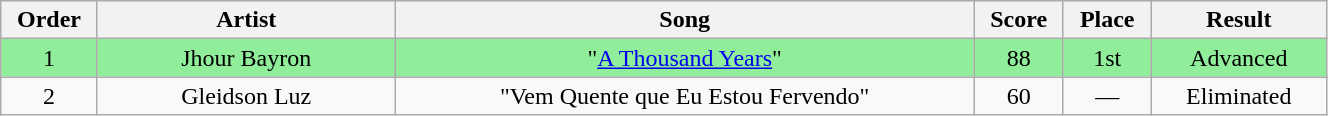<table class="wikitable" style="text-align:center; width:70%;">
<tr>
<th scope="col" width="05%">Order</th>
<th scope="col" width="17%">Artist</th>
<th scope="col" width="33%">Song</th>
<th scope="col" width="05%">Score</th>
<th scope="col" width="05%">Place</th>
<th scope="col" width="10%">Result</th>
</tr>
<tr bgcolor="#90ee9b">
<td>1</td>
<td>Jhour Bayron</td>
<td>"<a href='#'>A Thousand Years</a>"</td>
<td>88</td>
<td>1st</td>
<td>Advanced</td>
</tr>
<tr>
<td>2</td>
<td>Gleidson Luz</td>
<td>"Vem Quente que Eu Estou Fervendo"</td>
<td>60</td>
<td>—</td>
<td>Eliminated</td>
</tr>
</table>
